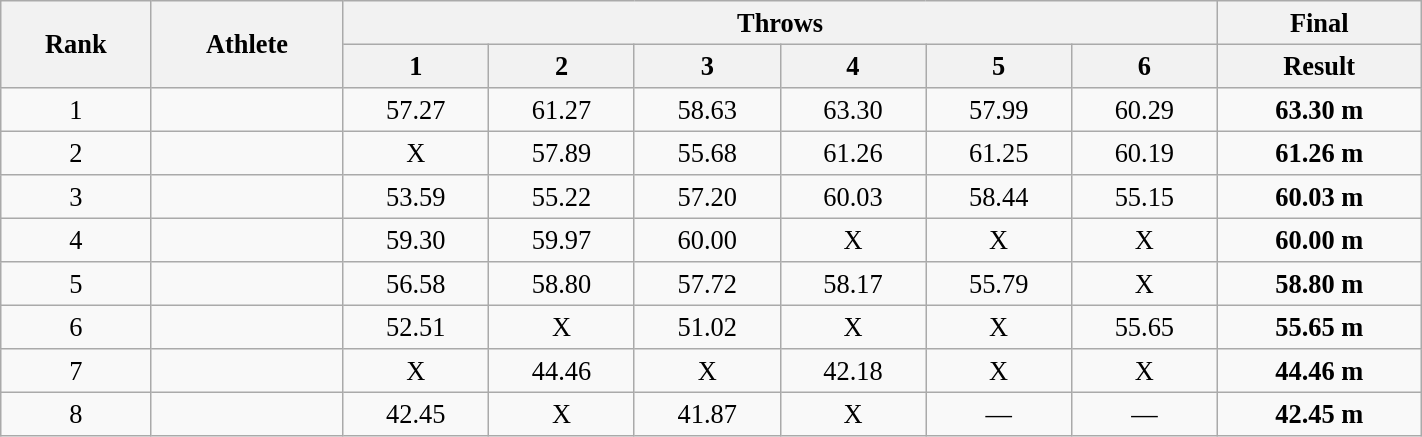<table class="wikitable" style=" text-align:center; font-size:110%;" width="75%">
<tr>
<th rowspan="2">Rank</th>
<th rowspan="2">Athlete</th>
<th colspan="6">Throws</th>
<th>Final</th>
</tr>
<tr>
<th>1</th>
<th>2</th>
<th>3</th>
<th>4</th>
<th>5</th>
<th>6</th>
<th>Result</th>
</tr>
<tr>
<td>1</td>
<td align=left></td>
<td>57.27</td>
<td>61.27</td>
<td>58.63</td>
<td>63.30</td>
<td>57.99</td>
<td>60.29</td>
<td><strong>63.30 m</strong></td>
</tr>
<tr>
<td>2</td>
<td align=left></td>
<td>X</td>
<td>57.89</td>
<td>55.68</td>
<td>61.26</td>
<td>61.25</td>
<td>60.19</td>
<td><strong>61.26 m</strong></td>
</tr>
<tr>
<td>3</td>
<td align=left></td>
<td>53.59</td>
<td>55.22</td>
<td>57.20</td>
<td>60.03</td>
<td>58.44</td>
<td>55.15</td>
<td><strong>60.03 m</strong></td>
</tr>
<tr>
<td>4</td>
<td align=left></td>
<td>59.30</td>
<td>59.97</td>
<td>60.00</td>
<td>X</td>
<td>X</td>
<td>X</td>
<td><strong>60.00 m</strong></td>
</tr>
<tr>
<td>5</td>
<td align=left></td>
<td>56.58</td>
<td>58.80</td>
<td>57.72</td>
<td>58.17</td>
<td>55.79</td>
<td>X</td>
<td><strong>58.80 m</strong></td>
</tr>
<tr>
<td>6</td>
<td align=left></td>
<td>52.51</td>
<td>X</td>
<td>51.02</td>
<td>X</td>
<td>X</td>
<td>55.65</td>
<td><strong>55.65 m    </strong></td>
</tr>
<tr>
<td>7</td>
<td align=left></td>
<td>X</td>
<td>44.46</td>
<td>X</td>
<td>42.18</td>
<td>X</td>
<td>X</td>
<td><strong>44.46 m</strong></td>
</tr>
<tr>
<td>8</td>
<td align=left></td>
<td>42.45</td>
<td>X</td>
<td>41.87</td>
<td>X</td>
<td>—</td>
<td>—</td>
<td><strong>42.45 m</strong></td>
</tr>
</table>
